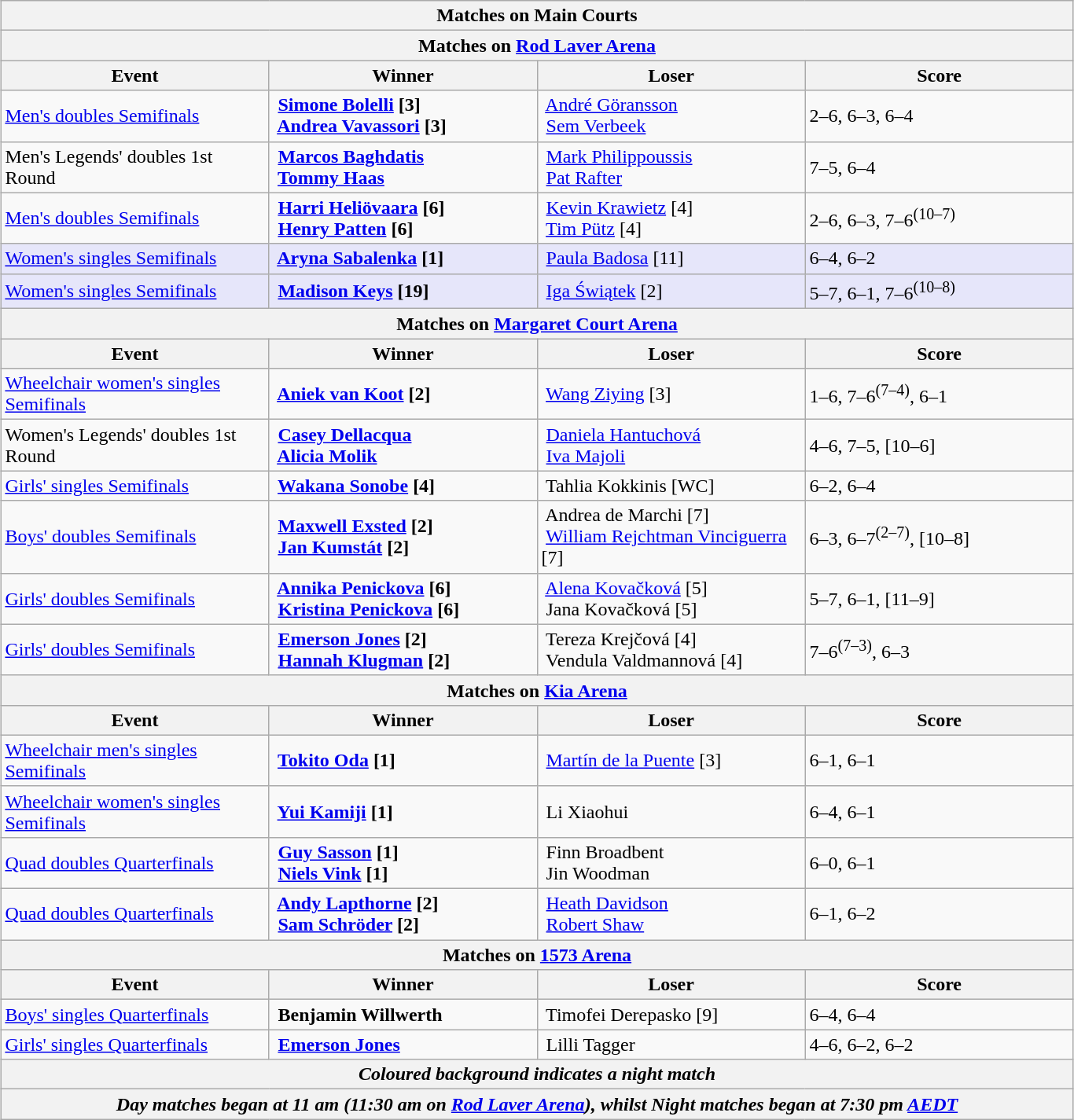<table class="wikitable collapsible uncollapsed" style="margin:auto;">
<tr>
<th colspan=4><strong>Matches on Main Courts</strong></th>
</tr>
<tr>
<th colspan=4><strong>Matches on <a href='#'>Rod Laver Arena</a></strong></th>
</tr>
<tr>
<th style="width:220px;">Event</th>
<th style="width:220px;">Winner</th>
<th style="width:220px;">Loser</th>
<th style="width:220px;">Score</th>
</tr>
<tr>
<td><a href='#'>Men's doubles Semifinals</a></td>
<td><strong> <a href='#'>Simone Bolelli</a> [3] <br>  <a href='#'>Andrea Vavassori</a> [3]</strong></td>
<td> <a href='#'>André Göransson</a> <br>  <a href='#'>Sem Verbeek</a></td>
<td>2–6, 6–3, 6–4</td>
</tr>
<tr>
<td>Men's Legends' doubles 1st Round</td>
<td><strong> <a href='#'>Marcos Baghdatis</a> <br>  <a href='#'>Tommy Haas</a></strong></td>
<td> <a href='#'>Mark Philippoussis</a> <br>  <a href='#'>Pat Rafter</a></td>
<td>7–5, 6–4</td>
</tr>
<tr>
<td><a href='#'>Men's doubles Semifinals</a></td>
<td><strong> <a href='#'>Harri Heliövaara</a> [6] <br>  <a href='#'>Henry Patten</a> [6]</strong></td>
<td> <a href='#'>Kevin Krawietz</a> [4]<br>  <a href='#'>Tim Pütz</a> [4]</td>
<td>2–6, 6–3, 7–6<sup>(10–7)</sup></td>
</tr>
<tr bgcolor=lavender>
<td><a href='#'>Women's singles Semifinals</a></td>
<td><strong> <a href='#'>Aryna Sabalenka</a> [1]</strong></td>
<td> <a href='#'>Paula Badosa</a> [11]</td>
<td>6–4, 6–2</td>
</tr>
<tr bgcolor=lavender>
<td><a href='#'>Women's singles Semifinals</a></td>
<td><strong> <a href='#'>Madison Keys</a> [19]</strong></td>
<td> <a href='#'>Iga Świątek</a> [2]</td>
<td>5–7, 6–1, 7–6<sup>(10–8)</sup></td>
</tr>
<tr>
<th colspan=4><strong>Matches on <a href='#'>Margaret Court Arena</a></strong></th>
</tr>
<tr>
<th style="width:220px;">Event</th>
<th style="width:220px;">Winner</th>
<th style="width:220px;">Loser</th>
<th style="width:220px;">Score</th>
</tr>
<tr>
<td><a href='#'>Wheelchair women's singles Semifinals</a></td>
<td><strong> <a href='#'>Aniek van Koot</a> [2]</strong></td>
<td> <a href='#'>Wang Ziying</a> [3]</td>
<td>1–6, 7–6<sup>(7–4)</sup>, 6–1</td>
</tr>
<tr>
<td>Women's Legends' doubles 1st Round</td>
<td><strong> <a href='#'>Casey Dellacqua</a><br> <a href='#'>Alicia Molik</a></strong></td>
<td> <a href='#'>Daniela Hantuchová</a><br> <a href='#'>Iva Majoli</a></td>
<td>4–6, 7–5, [10–6]</td>
</tr>
<tr>
<td><a href='#'>Girls' singles Semifinals</a></td>
<td><strong> <a href='#'>Wakana Sonobe</a> [4]</strong></td>
<td> Tahlia Kokkinis [WC]</td>
<td>6–2, 6–4</td>
</tr>
<tr>
<td><a href='#'>Boys' doubles Semifinals</a></td>
<td><strong> <a href='#'>Maxwell Exsted</a> [2] <br>  <a href='#'>Jan Kumstát</a> [2]</strong></td>
<td> Andrea de Marchi [7]<br>  <a href='#'>William Rejchtman Vinciguerra</a> [7]</td>
<td>6–3, 6–7<sup>(2–7)</sup>, [10–8]</td>
</tr>
<tr>
<td><a href='#'>Girls' doubles Semifinals</a></td>
<td><strong> <a href='#'>Annika Penickova</a> [6] <br>  <a href='#'>Kristina Penickova</a> [6]</strong></td>
<td> <a href='#'>Alena Kovačková</a> [5]<br>  Jana Kovačková [5]</td>
<td>5–7, 6–1, [11–9]</td>
</tr>
<tr>
<td><a href='#'>Girls' doubles Semifinals</a></td>
<td><strong> <a href='#'>Emerson Jones</a> [2] <br>  <a href='#'>Hannah Klugman</a> [2]</strong></td>
<td> Tereza Krejčová [4]<br>  Vendula Valdmannová [4]</td>
<td>7–6<sup>(7–3)</sup>, 6–3</td>
</tr>
<tr>
<th colspan=4><strong>Matches on <a href='#'>Kia Arena</a></strong></th>
</tr>
<tr>
<th style="width:220px;">Event</th>
<th style="width:220px;">Winner</th>
<th style="width:220px;">Loser</th>
<th style="width:220px;">Score</th>
</tr>
<tr>
<td><a href='#'>Wheelchair men's singles Semifinals</a></td>
<td><strong> <a href='#'>Tokito Oda</a> [1]</strong></td>
<td> <a href='#'>Martín de la Puente</a> [3]</td>
<td>6–1, 6–1</td>
</tr>
<tr>
<td><a href='#'>Wheelchair women's singles Semifinals</a></td>
<td><strong> <a href='#'>Yui Kamiji</a> [1]</strong></td>
<td> Li Xiaohui</td>
<td>6–4, 6–1</td>
</tr>
<tr>
<td><a href='#'>Quad doubles Quarterfinals</a></td>
<td><strong> <a href='#'>Guy Sasson</a> [1] <br>  <a href='#'>Niels Vink</a> [1]</strong></td>
<td> Finn Broadbent <br>  Jin Woodman</td>
<td>6–0, 6–1</td>
</tr>
<tr>
<td><a href='#'>Quad doubles Quarterfinals</a></td>
<td><strong> <a href='#'>Andy Lapthorne</a> [2] <br>  <a href='#'>Sam Schröder</a> [2]</strong></td>
<td> <a href='#'>Heath Davidson</a> <br>  <a href='#'>Robert Shaw</a></td>
<td>6–1, 6–2</td>
</tr>
<tr>
<th colspan=4><strong>Matches on <a href='#'>1573 Arena</a></strong></th>
</tr>
<tr>
<th style="width:220px;">Event</th>
<th style="width:220px;">Winner</th>
<th style="width:220px;">Loser</th>
<th style="width:220px;">Score</th>
</tr>
<tr>
<td><a href='#'>Boys' singles Quarterfinals</a></td>
<td><strong> Benjamin Willwerth</strong></td>
<td> Timofei Derepasko [9]</td>
<td>6–4, 6–4</td>
</tr>
<tr>
<td><a href='#'>Girls' singles Quarterfinals</a></td>
<td><strong> <a href='#'>Emerson Jones</a></strong></td>
<td> Lilli Tagger</td>
<td>4–6, 6–2, 6–2</td>
</tr>
<tr>
<th colspan=4><em>Coloured background indicates a night match</em></th>
</tr>
<tr>
<th colspan=4><em>Day matches began at 11 am (11:30 am on <a href='#'>Rod Laver Arena</a>), whilst Night matches began at 7:30 pm <a href='#'>AEDT</a></em></th>
</tr>
</table>
